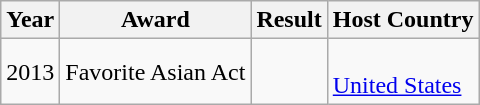<table class="wikitable">
<tr>
<th>Year</th>
<th>Award</th>
<th>Result</th>
<th>Host Country</th>
</tr>
<tr>
<td>2013</td>
<td>Favorite Asian Act</td>
<td></td>
<td> <br> <a href='#'>United States</a></td>
</tr>
</table>
